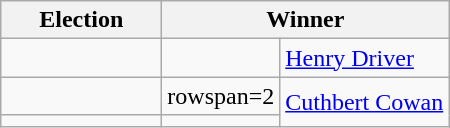<table class=wikitable>
<tr>
<th width=100>Election</th>
<th width=175 colspan=2>Winner</th>
</tr>
<tr>
<td></td>
<td></td>
<td><a href='#'>Henry Driver</a></td>
</tr>
<tr>
<td></td>
<td>rowspan=2 </td>
<td rowspan=2><a href='#'>Cuthbert Cowan</a></td>
</tr>
<tr>
<td></td>
</tr>
</table>
